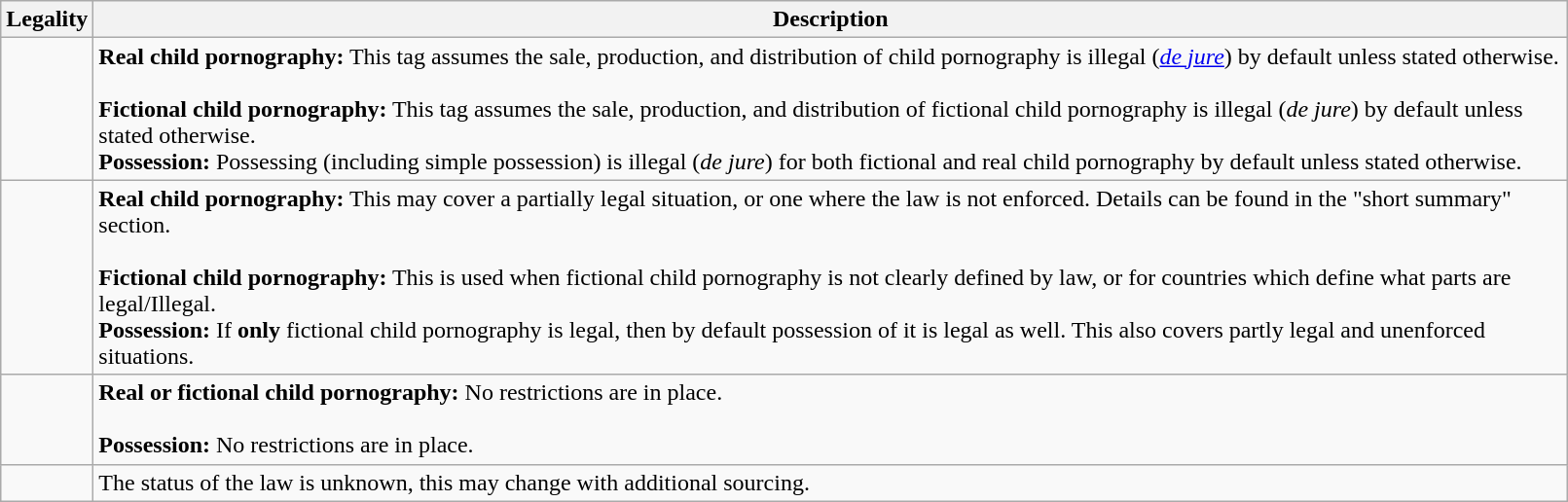<table class="wikitable unsortable" width="85%";>
<tr>
<th style="width:120px font-size: 87%;">Legality</th>
<th>Description</th>
</tr>
<tr>
<td></td>
<td><strong>Real child pornography:</strong> This tag assumes the sale, production, and distribution of child pornography is illegal (<em><a href='#'>de jure</a></em>) by default unless stated otherwise. <br><br><strong>Fictional child pornography:</strong> This tag assumes the sale, production, and distribution of fictional child pornography is illegal (<em>de jure</em>) by default unless stated otherwise. <br>
<strong>Possession:</strong> Possessing (including simple possession) is illegal (<em>de jure</em>) for both fictional and real child pornography by default unless stated otherwise.</td>
</tr>
<tr>
<td></td>
<td><strong>Real child pornography:</strong> This may cover a partially legal situation, or one where the law is not enforced. Details can be found in the "short summary" section. <br><br><strong>Fictional child pornography:</strong> This is used when fictional child pornography is not clearly defined by law, or for countries which define what parts are legal/Illegal. <br>
<strong>Possession:</strong> If <strong>only</strong> fictional child pornography is legal, then by default possession of it is legal as well. This also covers partly legal and unenforced situations.</td>
</tr>
<tr>
<td></td>
<td><strong>Real or fictional child pornography:</strong> No restrictions are in place. <br><br><strong>Possession:</strong> No restrictions are in place.</td>
</tr>
<tr>
<td></td>
<td>The status of the law is unknown, this may change with additional sourcing.</td>
</tr>
</table>
